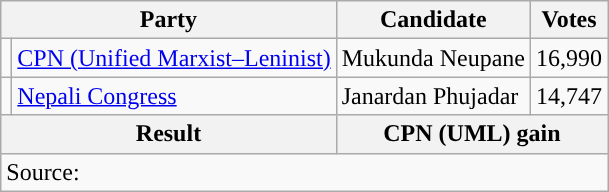<table class="wikitable">
<tr>
<th colspan="2">Party</th>
<th>Candidate</th>
<th>Votes</th>
</tr>
<tr>
<td style="background-color:"></td>
<td><a href='#'>CPN (Unified Marxist–Leninist)</a></td>
<td>Mukunda Neupane</td>
<td>16,990</td>
</tr>
<tr>
<td style="background-color:"></td>
<td><a href='#'>Nepali Congress</a></td>
<td>Janardan Phujadar</td>
<td>14,747</td>
</tr>
<tr>
<th colspan="2">Result</th>
<th colspan="2">CPN (UML) gain</th>
</tr>
<tr>
<td colspan="4">Source: </td>
</tr>
</table>
